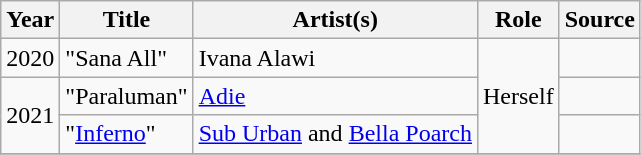<table class="wikitable sortable" >
<tr>
<th>Year</th>
<th>Title</th>
<th>Artist(s)</th>
<th>Role</th>
<th class="unsortable">Source </th>
</tr>
<tr>
<td>2020</td>
<td>"Sana All"</td>
<td>Ivana Alawi</td>
<td rowspan=3>Herself</td>
<td></td>
</tr>
<tr>
<td rowspan=2>2021</td>
<td>"Paraluman"</td>
<td><a href='#'>Adie</a></td>
<td></td>
</tr>
<tr>
<td>"<a href='#'>Inferno</a>"</td>
<td><a href='#'>Sub Urban</a> and <a href='#'>Bella Poarch</a></td>
<td></td>
</tr>
<tr>
</tr>
</table>
